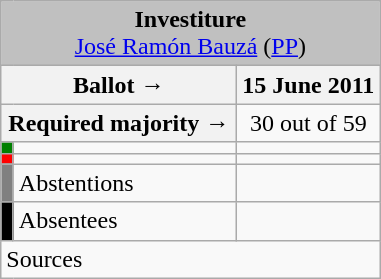<table class="wikitable" style="text-align:center;">
<tr>
<td colspan="3" align="center" bgcolor="#C0C0C0"><strong>Investiture</strong><br><a href='#'>José Ramón Bauzá</a> (<a href='#'>PP</a>)</td>
</tr>
<tr>
<th colspan="2" width="150px">Ballot →</th>
<th>15 June 2011</th>
</tr>
<tr>
<th colspan="2">Required majority →</th>
<td>30 out of 59 </td>
</tr>
<tr>
<th width="1px" style="background:green;"></th>
<td align="left"></td>
<td></td>
</tr>
<tr>
<th style="background:red;"></th>
<td align="left"></td>
<td></td>
</tr>
<tr>
<th style="background:gray;"></th>
<td align="left"><span>Abstentions</span></td>
<td></td>
</tr>
<tr>
<th style="background:black;"></th>
<td align="left"><span>Absentees</span></td>
<td></td>
</tr>
<tr>
<td align="left" colspan="3">Sources</td>
</tr>
</table>
